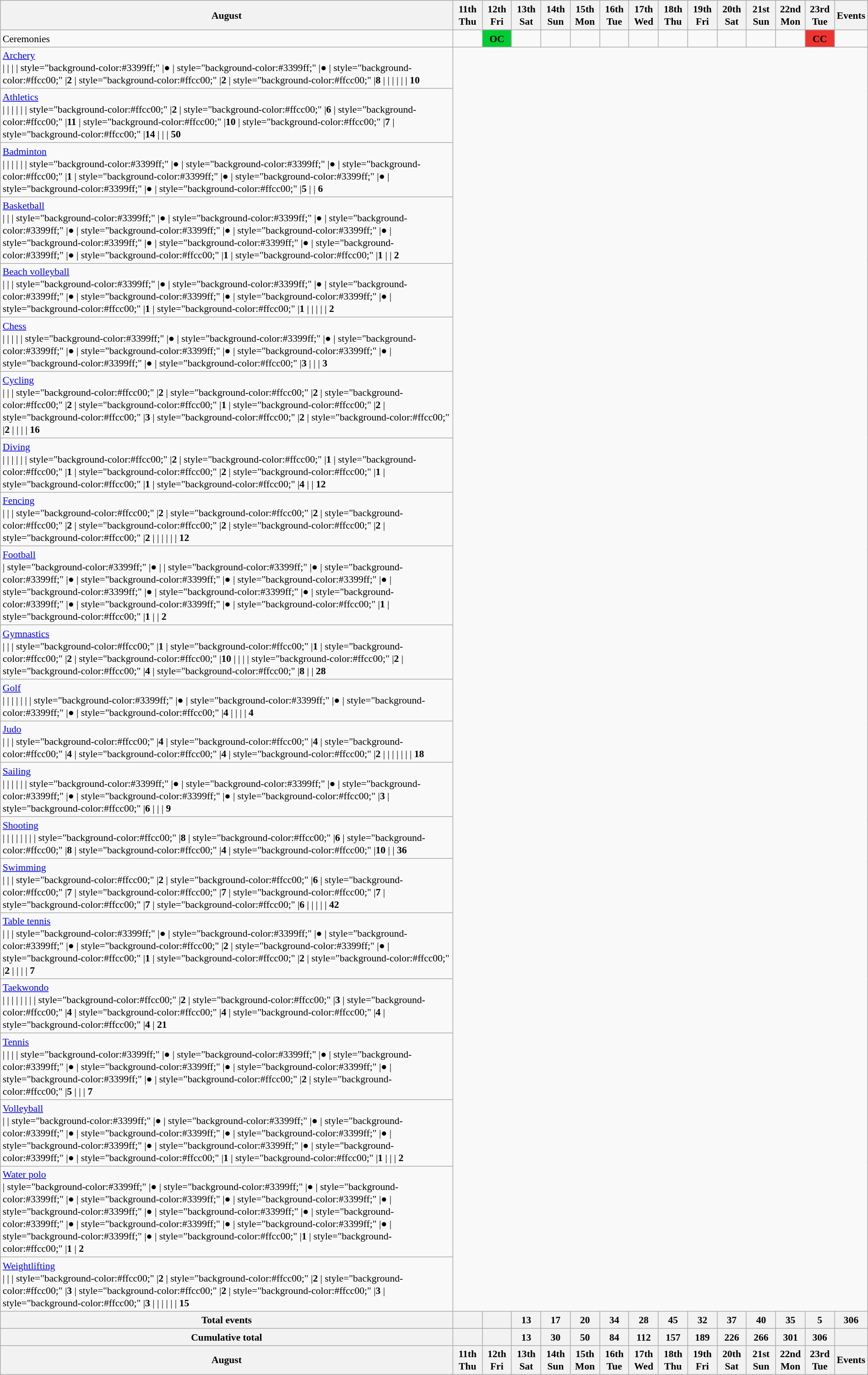<table class="wikitable" style="margin:0.5em auto; font-size:90%; line-height:1.25em;">
<tr>
<th colspan=2>August</th>
<th style="width:2.5em">11th<br>Thu</th>
<th style="width:2.5em">12th<br>Fri</th>
<th style="width:2.5em">13th<br>Sat</th>
<th style="width:2.5em">14th<br>Sun</th>
<th style="width:2.5em">15th<br>Mon</th>
<th style="width:2.5em">16th<br>Tue</th>
<th style="width:2.5em">17th<br>Wed</th>
<th style="width:2.5em">18th<br>Thu</th>
<th style="width:2.5em">19th<br>Fri</th>
<th style="width:2.5em">20th<br>Sat</th>
<th style="width:2.5em">21st<br>Sun</th>
<th style="width:2.5em">22nd<br>Mon</th>
<th style="width:2.5em">23rd<br>Tue</th>
<th>Events</th>
</tr>
<tr>
<td colspan=2>Ceremonies</td>
<td></td>
<td style="background:#0c3; text-align:center;"><strong>OC</strong></td>
<td></td>
<td></td>
<td></td>
<td></td>
<td></td>
<td></td>
<td></td>
<td></td>
<td></td>
<td></td>
<td style="background:#e33; text-align:center;"><strong>CC</strong></td>
<td></td>
</tr>
<tr style="text-align:center;">
<td colspan=2 style="text-align:left;"> <a href='#'>Archery</a><br>| 
| 
| 
| style="background-color:#3399ff;" |●
| style="background-color:#3399ff;" |●
| style="background-color:#ffcc00;" |<strong>2</strong>
| style="background-color:#ffcc00;" |<strong>2</strong>
| style="background-color:#ffcc00;" |<strong>8</strong>
| 
| 
| 
| 
| 
| <strong>10</strong></td>
</tr>
<tr style="text-align:center;">
<td colspan=2 style="text-align:left;"> <a href='#'>Athletics</a><br>| 
| 
| 
| 
| 
| style="background-color:#ffcc00;" |<strong>2</strong>
| style="background-color:#ffcc00;" |<strong>6</strong>
| style="background-color:#ffcc00;" |<strong>11</strong>
| style="background-color:#ffcc00;" |<strong>10</strong>
| style="background-color:#ffcc00;" |<strong>7</strong>
| style="background-color:#ffcc00;" |<strong>14</strong>
| 
| 
| <strong>50</strong></td>
</tr>
<tr style="text-align:center;">
<td colspan=2 style="text-align:left;"> <a href='#'>Badminton</a><br>| 
| 
| 
| 
| 
| style="background-color:#3399ff;" |●
| style="background-color:#3399ff;" |●
| style="background-color:#ffcc00;" |<strong>1</strong>
| style="background-color:#3399ff;" |●
| style="background-color:#3399ff;" |●
| style="background-color:#3399ff;" |●
| style="background-color:#ffcc00;" |<strong>5</strong>
| 
| <strong>6</strong></td>
</tr>
<tr style="text-align:center;">
<td colspan=2 style="text-align:left;"> <a href='#'>Basketball</a><br>| 
| 
| style="background-color:#3399ff;" |●
| style="background-color:#3399ff;" |●
| style="background-color:#3399ff;" |●
| style="background-color:#3399ff;" |●
| style="background-color:#3399ff;" |●
| style="background-color:#3399ff;" |●
| style="background-color:#3399ff;" |●
| style="background-color:#3399ff;" |●
| style="background-color:#ffcc00;" |<strong>1</strong>
| style="background-color:#ffcc00;" |<strong>1</strong>
| 
| <strong>2</strong></td>
</tr>
<tr style="text-align:center;">
<td colspan=2 style="text-align:left;"> <a href='#'>Beach volleyball</a><br>| 
| 
| style="background-color:#3399ff;" |●
| style="background-color:#3399ff;" |●
| style="background-color:#3399ff;" |●
| style="background-color:#3399ff;" |●
| style="background-color:#3399ff;" |●
| style="background-color:#ffcc00;" |<strong>1</strong>
| style="background-color:#ffcc00;" |<strong>1</strong>
| 
| 
| 
| 
| <strong>2</strong></td>
</tr>
<tr style="text-align:center;">
<td colspan=2 style="text-align:left;"> <a href='#'>Chess</a><br>| 
| 
| 
| 
| style="background-color:#3399ff;" |●
| style="background-color:#3399ff;" |●
| style="background-color:#3399ff;" |●
| style="background-color:#3399ff;" |●
| style="background-color:#3399ff;" |●
| style="background-color:#3399ff;" |●
| style="background-color:#ffcc00;" |<strong>3</strong>
| 
| 
| <strong>3</strong></td>
</tr>
<tr style="text-align:center;">
<td colspan=2 style="text-align:left;"> <a href='#'>Cycling</a><br>| 
| 
| style="background-color:#ffcc00;" |<strong>2</strong>
| style="background-color:#ffcc00;" |<strong>2</strong>
| style="background-color:#ffcc00;" |<strong>2</strong>
| style="background-color:#ffcc00;" |<strong>1</strong>
| style="background-color:#ffcc00;" |<strong>2</strong>
| style="background-color:#ffcc00;" |<strong>3</strong>
| style="background-color:#ffcc00;" |<strong>2</strong>
| style="background-color:#ffcc00;" |<strong>2</strong>
| 
| 
| 
| <strong>16</strong></td>
</tr>
<tr style="text-align:center;">
<td colspan=2 style="text-align:left;"> <a href='#'>Diving</a><br>| 
| 
| 
| 
|
| style="background-color:#ffcc00;" |<strong>2</strong>
| style="background-color:#ffcc00;" |<strong>1</strong>
| style="background-color:#ffcc00;" |<strong>1</strong>
| style="background-color:#ffcc00;" |<strong>2</strong>
| style="background-color:#ffcc00;" |<strong>1</strong>
| style="background-color:#ffcc00;" |<strong>1</strong>
| style="background-color:#ffcc00;" |<strong>4</strong>
| 
| <strong>12</strong></td>
</tr>
<tr style="text-align:center;">
<td colspan=2 style="text-align:left;"> <a href='#'>Fencing</a><br>| 
| 
| style="background-color:#ffcc00;" |<strong>2</strong>
| style="background-color:#ffcc00;" |<strong>2</strong>
| style="background-color:#ffcc00;" |<strong>2</strong>
| style="background-color:#ffcc00;" |<strong>2</strong>
| style="background-color:#ffcc00;" |<strong>2</strong>
| style="background-color:#ffcc00;" |<strong>2</strong>
| 
|
| 
| 
| 
| <strong>12</strong></td>
</tr>
<tr style="text-align:center;">
<td colspan=2 style="text-align:left;"> <a href='#'>Football</a><br>| style="background-color:#3399ff;" |●
| 
| style="background-color:#3399ff;" |●
| style="background-color:#3399ff;" |●
| style="background-color:#3399ff;" |●
| style="background-color:#3399ff;" |●
| style="background-color:#3399ff;" |●
| style="background-color:#3399ff;" |●
| style="background-color:#3399ff;" |●
| style="background-color:#3399ff;" |●
| style="background-color:#ffcc00;" |<strong>1</strong>
| style="background-color:#ffcc00;" |<strong>1</strong>
| 
| <strong>2</strong></td>
</tr>
<tr style="text-align:center;">
<td colspan=2 style="text-align:left;"> <a href='#'>Gymnastics</a><br>| 
| 
| style="background-color:#ffcc00;" |<strong>1</strong>
| style="background-color:#ffcc00;" |<strong>1</strong>
| style="background-color:#ffcc00;" |<strong>2</strong>
| style="background-color:#ffcc00;" |<strong>10</strong>
| 
| 
| 
| style="background-color:#ffcc00;" |<strong>2</strong>
| style="background-color:#ffcc00;" |<strong>4</strong>
| style="background-color:#ffcc00;" |<strong>8</strong>
| 
| <strong>28</strong></td>
</tr>
<tr style="text-align:center;">
<td colspan=2 style="text-align:left;"> <a href='#'>Golf</a><br>| 
| 
|
|
| 
| 
| style="background-color:#3399ff;" |●
| style="background-color:#3399ff;" |●
| style="background-color:#3399ff;" |●
| style="background-color:#ffcc00;" |<strong>4</strong>
| 
| 
| 
| <strong>4</strong></td>
</tr>
<tr style="text-align:center;">
<td colspan=2 style="text-align:left;"> <a href='#'>Judo</a><br>| 
| 
| style="background-color:#ffcc00;" |<strong>4</strong>
| style="background-color:#ffcc00;" |<strong>4</strong>
| style="background-color:#ffcc00;" |<strong>4</strong>
| style="background-color:#ffcc00;" |<strong>4</strong>
| style="background-color:#ffcc00;" |<strong>2</strong>
| 
| 
| 
| 
| 
| 
| <strong>18</strong></td>
</tr>
<tr style="text-align:center;">
<td colspan=2 style="text-align:left;"> <a href='#'>Sailing</a><br>| 
| 
| 
| 
| 
| style="background-color:#3399ff;" |●
| style="background-color:#3399ff;" |●
| style="background-color:#3399ff;" |●
| style="background-color:#3399ff;" |●
| style="background-color:#ffcc00;" |<strong>3</strong>
| style="background-color:#ffcc00;" |<strong>6</strong>
| 
| 
| <strong>9</strong></td>
</tr>
<tr style="text-align:center;">
<td colspan=2 style="text-align:left;"> <a href='#'>Shooting</a><br>| 
| 
| 
| 
| 
| 
| 
| style="background-color:#ffcc00;" |<strong>8</strong>
| style="background-color:#ffcc00;" |<strong>6</strong>
| style="background-color:#ffcc00;" |<strong>8</strong>
| style="background-color:#ffcc00;" |<strong>4</strong>
| style="background-color:#ffcc00;" |<strong>10</strong>
| 
| <strong>36</strong></td>
</tr>
<tr style="text-align:center;">
<td colspan=2 style="text-align:left;"> <a href='#'>Swimming</a><br>| 
| 
| style="background-color:#ffcc00;" |<strong>2</strong>
| style="background-color:#ffcc00;" |<strong>6</strong>
| style="background-color:#ffcc00;" |<strong>7</strong>
| style="background-color:#ffcc00;" |<strong>7</strong>
| style="background-color:#ffcc00;" |<strong>7</strong>
| style="background-color:#ffcc00;" |<strong>7</strong>
| style="background-color:#ffcc00;" |<strong>6</strong>
| 
| 
| 
| 
| <strong>42</strong></td>
</tr>
<tr style="text-align:center;">
<td colspan=2 style="text-align:left;"> <a href='#'>Table tennis</a><br>| 
| 
| style="background-color:#3399ff;" |●
| style="background-color:#3399ff;" |●
| style="background-color:#3399ff;" |●
| style="background-color:#ffcc00;" |<strong>2</strong>
| style="background-color:#3399ff;" |●
| style="background-color:#ffcc00;" |<strong>1</strong>
| style="background-color:#ffcc00;" |<strong>2</strong>
| style="background-color:#ffcc00;" |<strong>2</strong>
| 
| 
| 
| <strong>7</strong></td>
</tr>
<tr style="text-align:center;">
<td colspan=2 style="text-align:left;"> <a href='#'>Taekwondo</a><br>| 
| 
| 
| 
| 
|
| 
| style="background-color:#ffcc00;" |<strong>2</strong>
| style="background-color:#ffcc00;" |<strong>3</strong>
| style="background-color:#ffcc00;" |<strong>4</strong>
| style="background-color:#ffcc00;" |<strong>4</strong>
| style="background-color:#ffcc00;" |<strong>4</strong>
| style="background-color:#ffcc00;" |<strong>4</strong>
| <strong>21</strong></td>
</tr>
<tr style="text-align:center;">
<td colspan=2 style="text-align:left;"> <a href='#'>Tennis</a><br>| 
| 
| 
| style="background-color:#3399ff;" |●
| style="background-color:#3399ff;" |●
| style="background-color:#3399ff;" |●
| style="background-color:#3399ff;" |●
| style="background-color:#3399ff;" |●
| style="background-color:#3399ff;" |●
| style="background-color:#ffcc00;" |<strong>2</strong>
| style="background-color:#ffcc00;" |<strong>5</strong>
| 
| 
| <strong>7</strong></td>
</tr>
<tr style="text-align:center;">
<td colspan=2 style="text-align:left;"> <a href='#'>Volleyball</a><br>| 
| style="background-color:#3399ff;" |●
| style="background-color:#3399ff;" |●
| style="background-color:#3399ff;" |●
| style="background-color:#3399ff;" |●
| style="background-color:#3399ff;" |●
| style="background-color:#3399ff;" |●
| style="background-color:#3399ff;" |●
| style="background-color:#3399ff;" |●
| style="background-color:#ffcc00;" |<strong>1</strong>
| style="background-color:#ffcc00;" |<strong>1</strong>
| 
| 
| <strong>2</strong></td>
</tr>
<tr style="text-align:center;">
<td colspan=2 style="text-align:left;"> <a href='#'>Water polo</a><br>| style="background-color:#3399ff;" |●
| style="background-color:#3399ff;" |●
| style="background-color:#3399ff;" |●
| style="background-color:#3399ff;" |●
| style="background-color:#3399ff;" |●
| style="background-color:#3399ff;" |●
| style="background-color:#3399ff;" |●
| style="background-color:#3399ff;" |●
| style="background-color:#3399ff;" |●
| style="background-color:#3399ff;" |●
| style="background-color:#3399ff;" |●
| style="background-color:#ffcc00;" |<strong>1</strong>
| style="background-color:#ffcc00;" |<strong>1</strong>
| <strong>2</strong></td>
</tr>
<tr style="text-align:center;">
<td colspan=2 style="text-align:left;"> <a href='#'>Weightlifting</a><br>| 
| 
| style="background-color:#ffcc00;" |<strong>2</strong>
| style="background-color:#ffcc00;" |<strong>2</strong>
| style="background-color:#ffcc00;" |<strong>3</strong>
| style="background-color:#ffcc00;" |<strong>2</strong>
| style="background-color:#ffcc00;" |<strong>3</strong>
| style="background-color:#ffcc00;" |<strong>3</strong>
| 
| 
| 
| 
|
| <strong>15</strong></td>
</tr>
<tr>
<th colspan=2>Total events</th>
<th></th>
<th></th>
<th>13</th>
<th>17</th>
<th>20</th>
<th>34</th>
<th>28</th>
<th>45</th>
<th>32</th>
<th>37</th>
<th>40</th>
<th>35</th>
<th>5</th>
<th>306</th>
</tr>
<tr>
<th colspan=2>Cumulative total</th>
<th></th>
<th></th>
<th>13</th>
<th>30</th>
<th>50</th>
<th>84</th>
<th>112</th>
<th>157</th>
<th>189</th>
<th>226</th>
<th>266</th>
<th>301</th>
<th>306</th>
<th></th>
</tr>
<tr>
<th colspan=2>August</th>
<th style="width:2.5em">11th<br>Thu</th>
<th style="width:2.5em">12th<br>Fri</th>
<th style="width:2.5em">13th<br>Sat</th>
<th style="width:2.5em">14th<br>Sun</th>
<th style="width:2.5em">15th<br>Mon</th>
<th style="width:2.5em">16th<br>Tue</th>
<th style="width:2.5em">17th<br>Wed</th>
<th style="width:2.5em">18th<br>Thu</th>
<th style="width:2.5em">19th<br>Fri</th>
<th style="width:2.5em">20th<br>Sat</th>
<th style="width:2.5em">21st<br>Sun</th>
<th style="width:2.5em">22nd<br>Mon</th>
<th style="width:2.5em">23rd<br>Tue</th>
<th>Events</th>
</tr>
</table>
